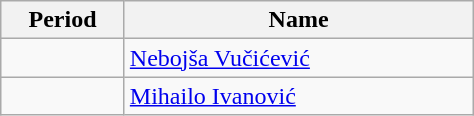<table class="wikitable">
<tr>
<th width="75">Period</th>
<th width="225">Name</th>
</tr>
<tr>
<td></td>
<td> <a href='#'>Nebojša Vučićević</a></td>
</tr>
<tr>
<td></td>
<td> <a href='#'>Mihailo Ivanović</a></td>
</tr>
</table>
